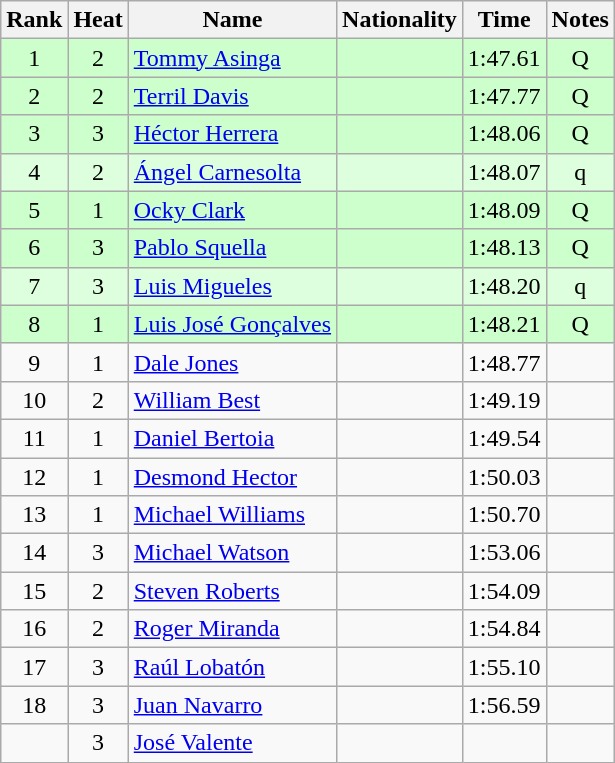<table class="wikitable sortable" style="text-align:center">
<tr>
<th>Rank</th>
<th>Heat</th>
<th>Name</th>
<th>Nationality</th>
<th>Time</th>
<th>Notes</th>
</tr>
<tr bgcolor=ccffcc>
<td>1</td>
<td>2</td>
<td align=left><a href='#'>Tommy Asinga</a></td>
<td align=left></td>
<td>1:47.61</td>
<td>Q</td>
</tr>
<tr bgcolor=ccffcc>
<td>2</td>
<td>2</td>
<td align=left><a href='#'>Terril Davis</a></td>
<td align=left></td>
<td>1:47.77</td>
<td>Q</td>
</tr>
<tr bgcolor=ccffcc>
<td>3</td>
<td>3</td>
<td align=left><a href='#'>Héctor Herrera</a></td>
<td align=left></td>
<td>1:48.06</td>
<td>Q</td>
</tr>
<tr bgcolor=ddffdd>
<td>4</td>
<td>2</td>
<td align=left><a href='#'>Ángel Carnesolta</a></td>
<td align=left></td>
<td>1:48.07</td>
<td>q</td>
</tr>
<tr bgcolor=ccffcc>
<td>5</td>
<td>1</td>
<td align=left><a href='#'>Ocky Clark</a></td>
<td align=left></td>
<td>1:48.09</td>
<td>Q</td>
</tr>
<tr bgcolor=ccffcc>
<td>6</td>
<td>3</td>
<td align=left><a href='#'>Pablo Squella</a></td>
<td align=left></td>
<td>1:48.13</td>
<td>Q</td>
</tr>
<tr bgcolor=ddffdd>
<td>7</td>
<td>3</td>
<td align=left><a href='#'>Luis Migueles</a></td>
<td align=left></td>
<td>1:48.20</td>
<td>q</td>
</tr>
<tr bgcolor=ccffcc>
<td>8</td>
<td>1</td>
<td align=left><a href='#'>Luis José Gonçalves</a></td>
<td align=left></td>
<td>1:48.21</td>
<td>Q</td>
</tr>
<tr>
<td>9</td>
<td>1</td>
<td align=left><a href='#'>Dale Jones</a></td>
<td align=left></td>
<td>1:48.77</td>
<td></td>
</tr>
<tr>
<td>10</td>
<td>2</td>
<td align=left><a href='#'>William Best</a></td>
<td align=left></td>
<td>1:49.19</td>
<td></td>
</tr>
<tr>
<td>11</td>
<td>1</td>
<td align=left><a href='#'>Daniel Bertoia</a></td>
<td align=left></td>
<td>1:49.54</td>
<td></td>
</tr>
<tr>
<td>12</td>
<td>1</td>
<td align=left><a href='#'>Desmond Hector</a></td>
<td align=left></td>
<td>1:50.03</td>
<td></td>
</tr>
<tr>
<td>13</td>
<td>1</td>
<td align=left><a href='#'>Michael Williams</a></td>
<td align=left></td>
<td>1:50.70</td>
<td></td>
</tr>
<tr>
<td>14</td>
<td>3</td>
<td align=left><a href='#'>Michael Watson</a></td>
<td align=left></td>
<td>1:53.06</td>
<td></td>
</tr>
<tr>
<td>15</td>
<td>2</td>
<td align=left><a href='#'>Steven Roberts</a></td>
<td align=left></td>
<td>1:54.09</td>
<td></td>
</tr>
<tr>
<td>16</td>
<td>2</td>
<td align=left><a href='#'>Roger Miranda</a></td>
<td align=left></td>
<td>1:54.84</td>
<td></td>
</tr>
<tr>
<td>17</td>
<td>3</td>
<td align=left><a href='#'>Raúl Lobatón</a></td>
<td align=left></td>
<td>1:55.10</td>
<td></td>
</tr>
<tr>
<td>18</td>
<td>3</td>
<td align=left><a href='#'>Juan Navarro</a></td>
<td align=left></td>
<td>1:56.59</td>
<td></td>
</tr>
<tr>
<td></td>
<td>3</td>
<td align=left><a href='#'>José Valente</a></td>
<td align=left></td>
<td></td>
<td></td>
</tr>
</table>
